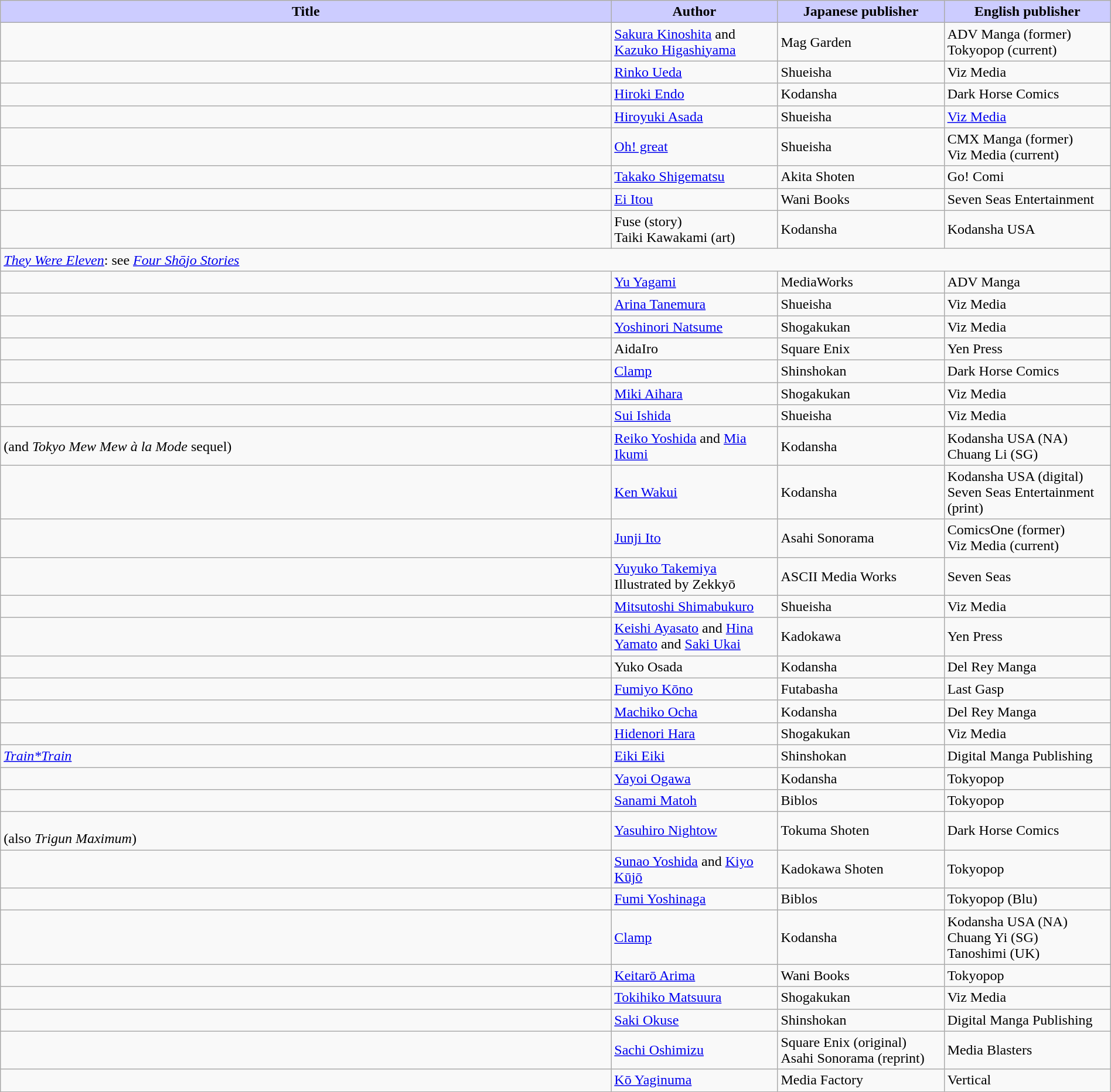<table class="wikitable" style="width: 100%;">
<tr>
<th style="background: #ccf;">Title</th>
<th style="background: #ccf; width: 15%;">Author</th>
<th style="background: #ccf; width: 15%;">Japanese publisher</th>
<th style="background: #ccf; width: 15%;">English publisher</th>
</tr>
<tr>
<td></td>
<td><a href='#'>Sakura Kinoshita</a> and <a href='#'>Kazuko Higashiyama</a></td>
<td>Mag Garden</td>
<td>ADV Manga (former) <br> Tokyopop (current)</td>
</tr>
<tr>
<td></td>
<td><a href='#'>Rinko Ueda</a></td>
<td>Shueisha</td>
<td>Viz Media</td>
</tr>
<tr>
<td></td>
<td><a href='#'>Hiroki Endo</a></td>
<td>Kodansha</td>
<td>Dark Horse Comics</td>
</tr>
<tr>
<td></td>
<td><a href='#'>Hiroyuki Asada</a></td>
<td>Shueisha</td>
<td><a href='#'>Viz Media</a></td>
</tr>
<tr>
<td></td>
<td><a href='#'>Oh! great</a></td>
<td>Shueisha</td>
<td>CMX Manga (former) <br> Viz Media (current)</td>
</tr>
<tr>
<td></td>
<td><a href='#'>Takako Shigematsu</a></td>
<td>Akita Shoten</td>
<td>Go! Comi</td>
</tr>
<tr>
<td></td>
<td><a href='#'>Ei Itou</a></td>
<td>Wani Books</td>
<td>Seven Seas Entertainment</td>
</tr>
<tr>
<td></td>
<td>Fuse (story)<br>Taiki Kawakami (art)</td>
<td>Kodansha</td>
<td>Kodansha USA</td>
</tr>
<tr>
<td colspan="4"><em><a href='#'>They Were Eleven</a></em>: see <em><a href='#'>Four Shōjo Stories</a></em></td>
</tr>
<tr>
<td></td>
<td><a href='#'>Yu Yagami</a></td>
<td>MediaWorks</td>
<td>ADV Manga</td>
</tr>
<tr>
<td></td>
<td><a href='#'>Arina Tanemura</a></td>
<td>Shueisha</td>
<td>Viz Media</td>
</tr>
<tr>
<td></td>
<td><a href='#'>Yoshinori Natsume</a></td>
<td>Shogakukan</td>
<td>Viz Media</td>
</tr>
<tr>
<td></td>
<td>AidaIro</td>
<td>Square Enix</td>
<td>Yen Press</td>
</tr>
<tr>
<td></td>
<td><a href='#'>Clamp</a></td>
<td>Shinshokan</td>
<td>Dark Horse Comics</td>
</tr>
<tr>
<td></td>
<td><a href='#'>Miki Aihara</a></td>
<td>Shogakukan</td>
<td>Viz Media</td>
</tr>
<tr>
<td></td>
<td><a href='#'>Sui Ishida</a></td>
<td>Shueisha</td>
<td>Viz Media</td>
</tr>
<tr>
<td> <div>(and <em>Tokyo Mew Mew à la Mode</em> sequel)</div></td>
<td><a href='#'>Reiko Yoshida</a> and <a href='#'>Mia Ikumi</a></td>
<td>Kodansha</td>
<td>Kodansha USA (NA) <br> Chuang Li (SG)</td>
</tr>
<tr>
<td></td>
<td><a href='#'>Ken Wakui</a></td>
<td>Kodansha</td>
<td>Kodansha USA (digital) <br> Seven Seas Entertainment (print)</td>
</tr>
<tr>
<td></td>
<td><a href='#'>Junji Ito</a></td>
<td>Asahi Sonorama</td>
<td>ComicsOne (former)<br> Viz Media (current)</td>
</tr>
<tr>
<td></td>
<td><a href='#'>Yuyuko Takemiya</a><br>Illustrated by Zekkyō</td>
<td>ASCII Media Works</td>
<td>Seven Seas</td>
</tr>
<tr>
<td></td>
<td><a href='#'>Mitsutoshi Shimabukuro</a></td>
<td>Shueisha</td>
<td>Viz Media</td>
</tr>
<tr>
<td></td>
<td><a href='#'>Keishi Ayasato</a> and <a href='#'>Hina Yamato</a> and <a href='#'>Saki Ukai</a></td>
<td>Kadokawa</td>
<td>Yen Press</td>
</tr>
<tr>
<td></td>
<td>Yuko Osada</td>
<td>Kodansha</td>
<td>Del Rey Manga</td>
</tr>
<tr>
<td></td>
<td><a href='#'>Fumiyo Kōno</a></td>
<td>Futabasha</td>
<td>Last Gasp</td>
</tr>
<tr>
<td></td>
<td><a href='#'>Machiko Ocha</a></td>
<td>Kodansha</td>
<td>Del Rey Manga</td>
</tr>
<tr>
<td></td>
<td><a href='#'>Hidenori Hara</a></td>
<td>Shogakukan</td>
<td>Viz Media</td>
</tr>
<tr>
<td><em><a href='#'>Train*Train</a></em></td>
<td><a href='#'>Eiki Eiki</a></td>
<td>Shinshokan</td>
<td>Digital Manga Publishing</td>
</tr>
<tr>
<td></td>
<td><a href='#'>Yayoi Ogawa</a></td>
<td>Kodansha</td>
<td>Tokyopop</td>
</tr>
<tr>
<td></td>
<td><a href='#'>Sanami Matoh</a></td>
<td>Biblos</td>
<td>Tokyopop</td>
</tr>
<tr>
<td><br>(also <em>Trigun Maximum</em>)</td>
<td><a href='#'>Yasuhiro Nightow</a></td>
<td>Tokuma Shoten</td>
<td>Dark Horse Comics</td>
</tr>
<tr>
<td></td>
<td><a href='#'>Sunao Yoshida</a> and <a href='#'>Kiyo Kūjō</a></td>
<td>Kadokawa Shoten</td>
<td>Tokyopop</td>
</tr>
<tr>
<td></td>
<td><a href='#'>Fumi Yoshinaga</a></td>
<td>Biblos</td>
<td>Tokyopop (Blu)</td>
</tr>
<tr>
<td></td>
<td><a href='#'>Clamp</a></td>
<td>Kodansha</td>
<td>Kodansha USA (NA) <br> Chuang Yi (SG) <br> Tanoshimi (UK)</td>
</tr>
<tr>
<td></td>
<td><a href='#'>Keitarō Arima</a></td>
<td>Wani Books</td>
<td>Tokyopop</td>
</tr>
<tr>
<td></td>
<td><a href='#'>Tokihiko Matsuura</a></td>
<td>Shogakukan</td>
<td>Viz Media</td>
</tr>
<tr>
<td></td>
<td><a href='#'>Saki Okuse</a></td>
<td>Shinshokan</td>
<td>Digital Manga Publishing</td>
</tr>
<tr>
<td></td>
<td><a href='#'>Sachi Oshimizu</a></td>
<td>Square Enix (original) <br> Asahi Sonorama (reprint)</td>
<td>Media Blasters</td>
</tr>
<tr>
<td></td>
<td><a href='#'>Kō Yaginuma</a></td>
<td>Media Factory</td>
<td>Vertical</td>
</tr>
</table>
